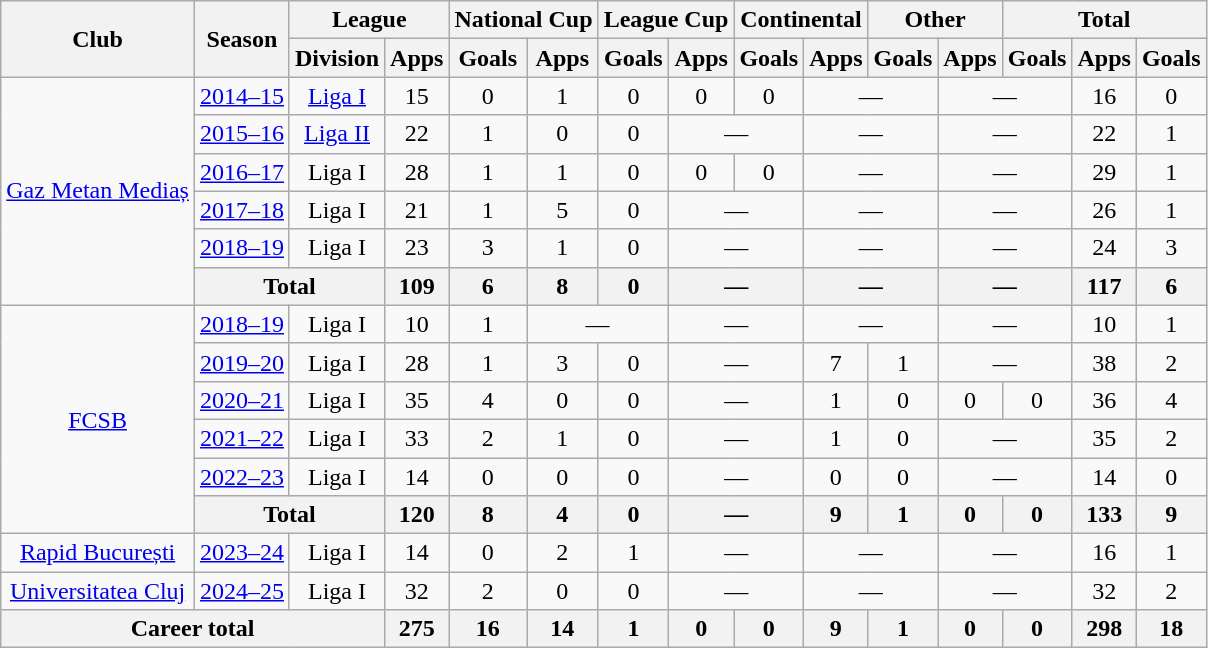<table class="wikitable" style="text-align:center">
<tr>
<th rowspan="2">Club</th>
<th rowspan="2">Season</th>
<th colspan="2">League</th>
<th colspan="2">National Cup</th>
<th colspan="2">League Cup</th>
<th colspan="2">Continental</th>
<th colspan="2">Other</th>
<th colspan="3">Total</th>
</tr>
<tr>
<th>Division</th>
<th>Apps</th>
<th>Goals</th>
<th>Apps</th>
<th>Goals</th>
<th>Apps</th>
<th>Goals</th>
<th>Apps</th>
<th>Goals</th>
<th>Apps</th>
<th>Goals</th>
<th>Apps</th>
<th>Goals</th>
</tr>
<tr>
<td rowspan="6"><a href='#'>Gaz Metan Mediaș</a></td>
<td><a href='#'>2014–15</a></td>
<td><a href='#'>Liga I</a></td>
<td>15</td>
<td>0</td>
<td>1</td>
<td>0</td>
<td>0</td>
<td>0</td>
<td colspan="2">—</td>
<td colspan="2">—</td>
<td>16</td>
<td>0</td>
</tr>
<tr>
<td><a href='#'>2015–16</a></td>
<td><a href='#'>Liga II</a></td>
<td>22</td>
<td>1</td>
<td>0</td>
<td>0</td>
<td colspan="2">—</td>
<td colspan="2">—</td>
<td colspan="2">—</td>
<td>22</td>
<td>1</td>
</tr>
<tr>
<td><a href='#'>2016–17</a></td>
<td>Liga I</td>
<td>28</td>
<td>1</td>
<td>1</td>
<td>0</td>
<td>0</td>
<td>0</td>
<td colspan="2">—</td>
<td colspan="2">—</td>
<td>29</td>
<td>1</td>
</tr>
<tr>
<td><a href='#'>2017–18</a></td>
<td>Liga I</td>
<td>21</td>
<td>1</td>
<td>5</td>
<td>0</td>
<td colspan="2">—</td>
<td colspan="2">—</td>
<td colspan="2">—</td>
<td>26</td>
<td>1</td>
</tr>
<tr>
<td><a href='#'>2018–19</a></td>
<td>Liga I</td>
<td>23</td>
<td>3</td>
<td>1</td>
<td>0</td>
<td colspan="2">—</td>
<td colspan="2">—</td>
<td colspan="2">—</td>
<td>24</td>
<td>3</td>
</tr>
<tr>
<th colspan="2">Total</th>
<th>109</th>
<th>6</th>
<th>8</th>
<th>0</th>
<th colspan="2">—</th>
<th colspan="2">—</th>
<th colspan="2">—</th>
<th>117</th>
<th>6</th>
</tr>
<tr>
<td rowspan="6"><a href='#'>FCSB</a></td>
<td><a href='#'>2018–19</a></td>
<td>Liga I</td>
<td>10</td>
<td>1</td>
<td colspan="2">—</td>
<td colspan="2">—</td>
<td colspan="2">—</td>
<td colspan="2">—</td>
<td>10</td>
<td>1</td>
</tr>
<tr>
<td><a href='#'>2019–20</a></td>
<td>Liga I</td>
<td>28</td>
<td>1</td>
<td>3</td>
<td>0</td>
<td colspan="2">—</td>
<td>7</td>
<td>1</td>
<td colspan="2">—</td>
<td>38</td>
<td>2</td>
</tr>
<tr>
<td><a href='#'>2020–21</a></td>
<td>Liga I</td>
<td>35</td>
<td>4</td>
<td>0</td>
<td>0</td>
<td colspan="2">—</td>
<td>1</td>
<td>0</td>
<td>0</td>
<td>0</td>
<td>36</td>
<td>4</td>
</tr>
<tr>
<td><a href='#'>2021–22</a></td>
<td>Liga I</td>
<td>33</td>
<td>2</td>
<td>1</td>
<td>0</td>
<td colspan="2">—</td>
<td>1</td>
<td>0</td>
<td colspan="2">—</td>
<td>35</td>
<td>2</td>
</tr>
<tr>
<td><a href='#'>2022–23</a></td>
<td>Liga I</td>
<td>14</td>
<td>0</td>
<td>0</td>
<td>0</td>
<td colspan="2">—</td>
<td>0</td>
<td>0</td>
<td colspan="2">—</td>
<td>14</td>
<td>0</td>
</tr>
<tr>
<th colspan="2">Total</th>
<th>120</th>
<th>8</th>
<th>4</th>
<th>0</th>
<th colspan="2">—</th>
<th>9</th>
<th>1</th>
<th>0</th>
<th>0</th>
<th>133</th>
<th>9</th>
</tr>
<tr>
<td><a href='#'>Rapid București</a></td>
<td><a href='#'>2023–24</a></td>
<td>Liga I</td>
<td>14</td>
<td>0</td>
<td>2</td>
<td>1</td>
<td colspan="2">—</td>
<td colspan="2">—</td>
<td colspan="2">—</td>
<td>16</td>
<td>1</td>
</tr>
<tr>
<td><a href='#'>Universitatea Cluj</a></td>
<td><a href='#'>2024–25</a></td>
<td>Liga I</td>
<td>32</td>
<td>2</td>
<td>0</td>
<td>0</td>
<td colspan="2">—</td>
<td colspan="2">—</td>
<td colspan="2">—</td>
<td>32</td>
<td>2</td>
</tr>
<tr>
<th colspan="3">Career total</th>
<th>275</th>
<th>16</th>
<th>14</th>
<th>1</th>
<th>0</th>
<th>0</th>
<th>9</th>
<th>1</th>
<th>0</th>
<th>0</th>
<th>298</th>
<th>18</th>
</tr>
</table>
